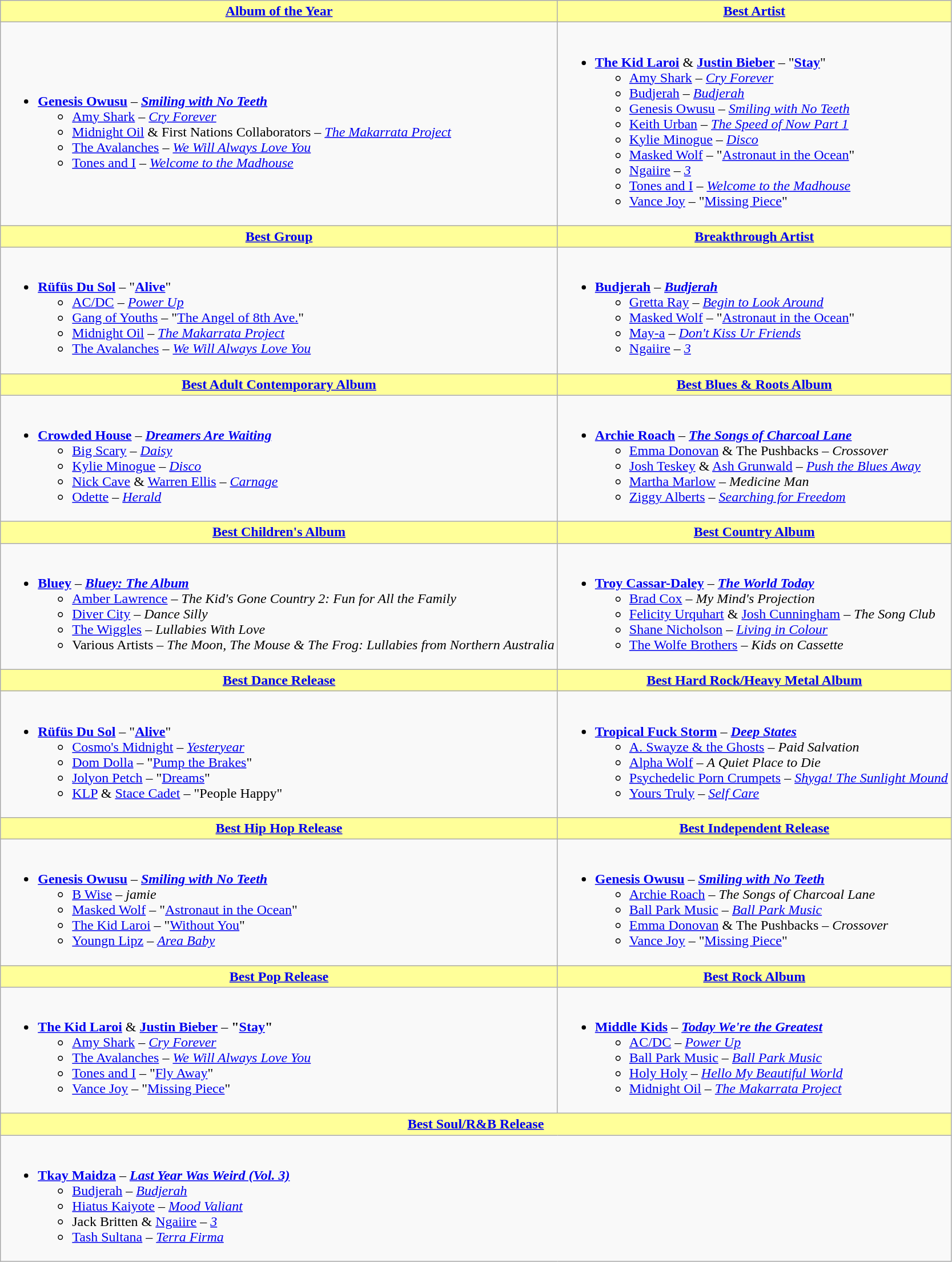<table class=wikitable style="width=100%">
<tr>
<th style="background:#ff9; width=;"50%"><a href='#'>Album of the Year</a></th>
<th style="background:#ff9; width=;"50%"><a href='#'>Best Artist</a></th>
</tr>
<tr>
<td><br><ul><li><strong><a href='#'>Genesis Owusu</a></strong> – <strong><em><a href='#'>Smiling with No Teeth</a></em></strong><ul><li><a href='#'>Amy Shark</a> – <em><a href='#'>Cry Forever</a></em></li><li><a href='#'>Midnight Oil</a> & First Nations Collaborators – <em><a href='#'>The Makarrata Project</a></em></li><li><a href='#'>The Avalanches</a> – <em><a href='#'>We Will Always Love You</a></em></li><li><a href='#'>Tones and I</a> – <em><a href='#'>Welcome to the Madhouse</a></em></li></ul></li></ul></td>
<td><br><ul><li><strong><a href='#'>The Kid Laroi</a></strong> & <strong><a href='#'>Justin Bieber</a></strong> – "<strong><a href='#'>Stay</a></strong>"<ul><li><a href='#'>Amy Shark</a> – <em><a href='#'>Cry Forever</a></em></li><li><a href='#'>Budjerah</a> – <em><a href='#'>Budjerah</a></em></li><li><a href='#'>Genesis Owusu</a> – <em><a href='#'>Smiling with No Teeth</a></em></li><li><a href='#'>Keith Urban</a> – <em><a href='#'>The Speed of Now Part 1</a></em></li><li><a href='#'>Kylie Minogue</a> – <em><a href='#'>Disco</a></em></li><li><a href='#'>Masked Wolf</a> – "<a href='#'>Astronaut in the Ocean</a>"</li><li><a href='#'>Ngaiire</a> – <em><a href='#'>3</a></em></li><li><a href='#'>Tones and I</a> – <em><a href='#'>Welcome to the Madhouse</a></em></li><li><a href='#'>Vance Joy</a> – "<a href='#'>Missing Piece</a>"</li></ul></li></ul></td>
</tr>
<tr>
<th style="background:#ff9; width=;"50%"><a href='#'>Best Group</a></th>
<th style="background:#ff9; width=;"50%"><a href='#'>Breakthrough Artist</a></th>
</tr>
<tr>
<td><br><ul><li><strong><a href='#'>Rüfüs Du Sol</a></strong> – "<strong><a href='#'>Alive</a></strong>"<ul><li><a href='#'>AC/DC</a> – <em><a href='#'>Power Up</a></em></li><li><a href='#'>Gang of Youths</a> – "<a href='#'>The Angel of 8th Ave.</a>"</li><li><a href='#'>Midnight Oil</a> – <em><a href='#'>The Makarrata Project</a></em></li><li><a href='#'>The Avalanches</a> – <em><a href='#'>We Will Always Love You</a></em></li></ul></li></ul></td>
<td><br><ul><li><strong><a href='#'>Budjerah</a></strong> – <strong><em><a href='#'>Budjerah</a></em></strong><ul><li><a href='#'>Gretta Ray</a> – <em><a href='#'>Begin to Look Around</a></em></li><li><a href='#'>Masked Wolf</a> – "<a href='#'>Astronaut in the Ocean</a>"</li><li><a href='#'>May-a</a> – <em><a href='#'>Don't Kiss Ur Friends</a></em></li><li><a href='#'>Ngaiire</a> – <em><a href='#'>3</a></em></li></ul></li></ul></td>
</tr>
<tr>
<th style="background:#ff9; width=;"50%"><a href='#'>Best Adult Contemporary Album</a></th>
<th style="background:#ff9; width=;"50%"><a href='#'>Best Blues & Roots Album</a></th>
</tr>
<tr>
<td><br><ul><li><strong><a href='#'>Crowded House</a></strong> – <strong><em><a href='#'>Dreamers Are Waiting</a></em></strong><ul><li><a href='#'>Big Scary</a> – <em><a href='#'>Daisy</a></em></li><li><a href='#'>Kylie Minogue</a> – <em><a href='#'>Disco</a></em></li><li><a href='#'>Nick Cave</a> & <a href='#'>Warren Ellis</a> – <em><a href='#'>Carnage</a></em></li><li><a href='#'>Odette</a> – <em><a href='#'>Herald</a></em></li></ul></li></ul></td>
<td><br><ul><li><strong><a href='#'>Archie Roach</a></strong> – <strong><em><a href='#'>The Songs of Charcoal Lane</a></em></strong><ul><li><a href='#'>Emma Donovan</a> & The Pushbacks – <em>Crossover</em></li><li><a href='#'>Josh Teskey</a> & <a href='#'>Ash Grunwald</a> – <em><a href='#'>Push the Blues Away</a></em></li><li><a href='#'>Martha Marlow</a> – <em>Medicine Man</em></li><li><a href='#'>Ziggy Alberts</a> – <em><a href='#'>Searching for Freedom</a></em></li></ul></li></ul></td>
</tr>
<tr>
<th style="background:#ff9; width=;"50%"><a href='#'>Best Children's Album</a></th>
<th style="background:#ff9; width=;"50%"><a href='#'>Best Country Album</a></th>
</tr>
<tr>
<td><br><ul><li><strong><a href='#'>Bluey</a></strong> – <strong><em><a href='#'>Bluey: The Album</a></em></strong><ul><li><a href='#'>Amber Lawrence</a> – <em>The Kid's Gone Country 2: Fun for All the Family</em></li><li><a href='#'>Diver City</a> – <em>Dance Silly</em></li><li><a href='#'>The Wiggles</a> – <em>Lullabies With Love</em></li><li>Various Artists – <em>The Moon, The Mouse & The Frog: Lullabies from Northern Australia</em></li></ul></li></ul></td>
<td><br><ul><li><strong><a href='#'>Troy Cassar-Daley</a></strong> – <strong><em><a href='#'>The World Today</a></em></strong><ul><li><a href='#'>Brad Cox</a> – <em>My Mind's Projection</em></li><li><a href='#'>Felicity Urquhart</a> & <a href='#'>Josh Cunningham</a> – <em>The Song Club</em></li><li><a href='#'>Shane Nicholson</a> – <em><a href='#'>Living in Colour</a></em></li><li><a href='#'>The Wolfe Brothers</a> – <em>Kids on Cassette</em></li></ul></li></ul></td>
</tr>
<tr>
<th style="background:#ff9; width=;"50%"><a href='#'>Best Dance Release</a></th>
<th style="background:#ff9; width=;"50%"><a href='#'>Best Hard Rock/Heavy Metal Album</a></th>
</tr>
<tr>
<td><br><ul><li><strong><a href='#'>Rüfüs Du Sol</a></strong> – "<strong><a href='#'>Alive</a></strong>"<ul><li><a href='#'>Cosmo's Midnight</a> – <em><a href='#'>Yesteryear</a></em></li><li><a href='#'>Dom Dolla</a> – "<a href='#'>Pump the Brakes</a>"</li><li><a href='#'>Jolyon Petch</a> – "<a href='#'>Dreams</a>"</li><li><a href='#'>KLP</a> & <a href='#'>Stace Cadet</a> – "People Happy"</li></ul></li></ul></td>
<td><br><ul><li><strong><a href='#'>Tropical Fuck Storm</a></strong> – <strong><em><a href='#'>Deep States</a></em></strong><ul><li><a href='#'>A. Swayze & the Ghosts</a> – <em>Paid Salvation</em></li><li><a href='#'>Alpha Wolf</a> – <em>A Quiet Place to Die</em></li><li><a href='#'>Psychedelic Porn Crumpets</a> – <em><a href='#'>Shyga! The Sunlight Mound</a></em></li><li><a href='#'>Yours Truly</a> – <em><a href='#'>Self Care</a></em></li></ul></li></ul></td>
</tr>
<tr>
<th style="background:#ff9; width=;"50%"><a href='#'>Best Hip Hop Release</a></th>
<th style="background:#ff9; width=;"50%"><a href='#'>Best Independent Release</a></th>
</tr>
<tr>
<td><br><ul><li><strong><a href='#'>Genesis Owusu</a></strong> – <strong><em><a href='#'>Smiling with No Teeth</a></em></strong><ul><li><a href='#'>B Wise</a> – <em>jamie</em></li><li><a href='#'>Masked Wolf</a> – "<a href='#'>Astronaut in the Ocean</a>"</li><li><a href='#'>The Kid Laroi</a> – "<a href='#'>Without You</a>"</li><li><a href='#'>Youngn Lipz</a> – <em><a href='#'>Area Baby</a></em></li></ul></li></ul></td>
<td><br><ul><li><strong><a href='#'>Genesis Owusu</a></strong> – <strong><em><a href='#'>Smiling with No Teeth</a></em></strong><ul><li><a href='#'>Archie Roach</a> – <em>The Songs of Charcoal Lane</em></li><li><a href='#'>Ball Park Music</a> – <em><a href='#'>Ball Park Music</a></em></li><li><a href='#'>Emma Donovan</a> & The Pushbacks – <em>Crossover</em></li><li><a href='#'>Vance Joy</a> – "<a href='#'>Missing Piece</a>"</li></ul></li></ul></td>
</tr>
<tr>
<th style="background:#ff9; width=;"50%"><a href='#'>Best Pop Release</a></th>
<th style="background:#ff9; width=;"50%"><a href='#'>Best Rock Album</a></th>
</tr>
<tr>
<td><br><ul><li><strong><a href='#'>The Kid Laroi</a></strong> & <strong><a href='#'>Justin Bieber</a></strong> – <strong>"<a href='#'>Stay</a>"</strong><ul><li><a href='#'>Amy Shark</a> – <em><a href='#'>Cry Forever</a></em></li><li><a href='#'>The Avalanches</a> – <em><a href='#'>We Will Always Love You</a></em></li><li><a href='#'>Tones and I</a> – "<a href='#'>Fly Away</a>"</li><li><a href='#'>Vance Joy</a> – "<a href='#'>Missing Piece</a>"</li></ul></li></ul></td>
<td><br><ul><li><strong><a href='#'>Middle Kids</a></strong> – <strong><em><a href='#'>Today We're the Greatest</a></em></strong><ul><li><a href='#'>AC/DC</a> – <em><a href='#'>Power Up</a></em></li><li><a href='#'>Ball Park Music</a> – <em><a href='#'>Ball Park Music</a></em></li><li><a href='#'>Holy Holy</a> – <em><a href='#'>Hello My Beautiful World</a></em></li><li><a href='#'>Midnight Oil</a> – <em><a href='#'>The Makarrata Project</a></em></li></ul></li></ul></td>
</tr>
<tr>
<th colspan="2" style="background:#ff9; width=;" ! 50% "><a href='#'>Best Soul/R&B Release</a></th>
</tr>
<tr>
<td colspan="2"><br><ul><li><strong><a href='#'>Tkay Maidza</a></strong> – <strong><em><a href='#'>Last Year Was Weird (Vol. 3)</a></em></strong><ul><li><a href='#'>Budjerah</a> – <em><a href='#'>Budjerah</a></em></li><li><a href='#'>Hiatus Kaiyote</a> – <em><a href='#'>Mood Valiant</a></em></li><li>Jack Britten & <a href='#'>Ngaiire</a> – <em><a href='#'>3</a></em></li><li><a href='#'>Tash Sultana</a> – <em><a href='#'>Terra Firma</a></em></li></ul></li></ul></td>
</tr>
</table>
